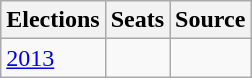<table class="wikitable">
<tr>
<th>Elections</th>
<th>Seats</th>
<th>Source</th>
</tr>
<tr>
<td><a href='#'>2013</a></td>
<td></td>
<td></td>
</tr>
</table>
